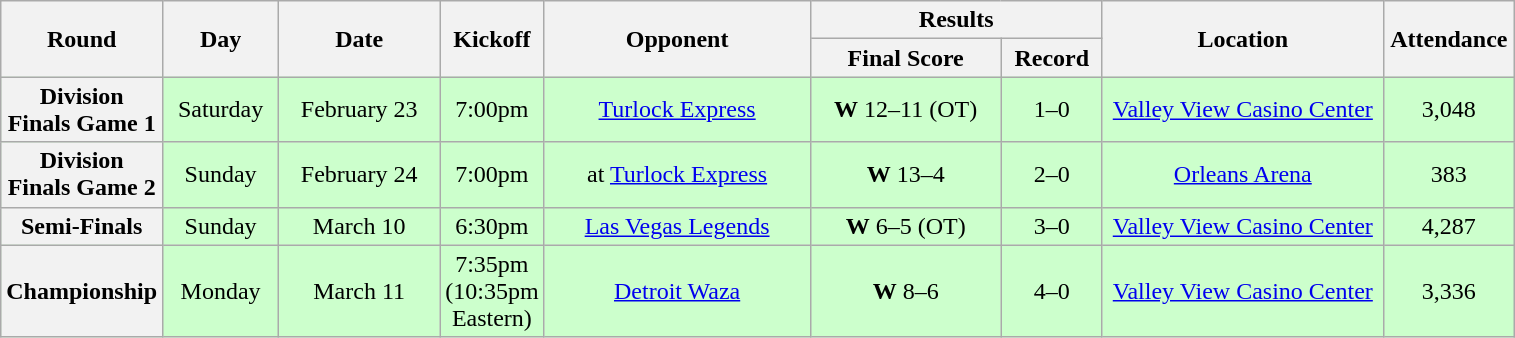<table class="wikitable">
<tr>
<th rowspan="2" width="100">Round</th>
<th rowspan="2" width="70">Day</th>
<th rowspan="2" width="100">Date</th>
<th rowspan="2" width="60">Kickoff</th>
<th rowspan="2" width="170">Opponent</th>
<th colspan="2" width="180">Results</th>
<th rowspan="2" width="180">Location</th>
<th rowspan="2" width="80">Attendance</th>
</tr>
<tr>
<th width="120">Final Score</th>
<th width="60">Record</th>
</tr>
<tr align="center" bgcolor="#CCFFCC">
<th>Division Finals Game 1</th>
<td>Saturday</td>
<td>February 23</td>
<td>7:00pm</td>
<td><a href='#'>Turlock Express</a></td>
<td><strong>W</strong> 12–11 (OT)</td>
<td>1–0</td>
<td><a href='#'>Valley View Casino Center</a></td>
<td>3,048</td>
</tr>
<tr align="center" bgcolor="#CCFFCC">
<th>Division Finals Game 2</th>
<td>Sunday</td>
<td>February 24</td>
<td>7:00pm</td>
<td>at <a href='#'>Turlock Express</a></td>
<td><strong>W</strong> 13–4</td>
<td>2–0</td>
<td><a href='#'>Orleans Arena</a></td>
<td>383</td>
</tr>
<tr align="center" bgcolor="#CCFFCC">
<th>Semi-Finals</th>
<td>Sunday</td>
<td>March 10</td>
<td>6:30pm</td>
<td><a href='#'>Las Vegas Legends</a></td>
<td><strong>W</strong> 6–5 (OT)</td>
<td>3–0</td>
<td><a href='#'>Valley View Casino Center</a></td>
<td>4,287</td>
</tr>
<tr align="center" bgcolor="#CCFFCC">
<th>Championship</th>
<td>Monday</td>
<td>March 11</td>
<td>7:35pm<br>(10:35pm Eastern)</td>
<td><a href='#'>Detroit Waza</a></td>
<td><strong>W</strong> 8–6</td>
<td>4–0</td>
<td><a href='#'>Valley View Casino Center</a></td>
<td>3,336</td>
</tr>
</table>
